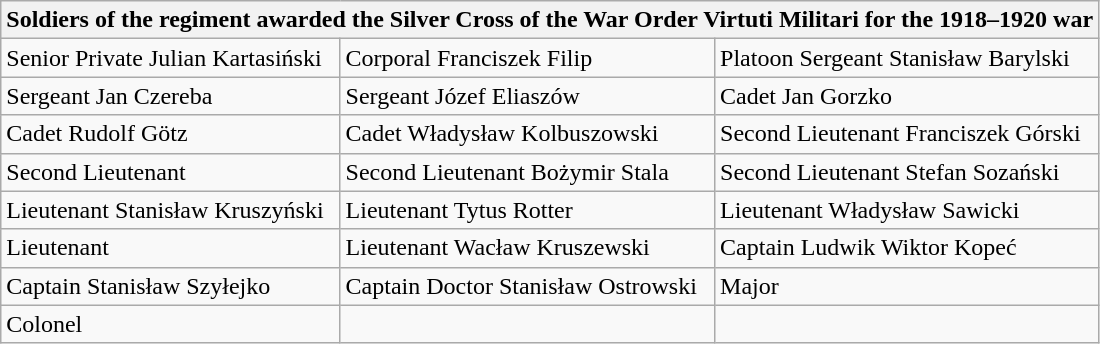<table class="wikitable">
<tr>
<th colspan="3">Soldiers of the regiment awarded the Silver Cross of the War Order Virtuti Militari for the 1918–1920 war</th>
</tr>
<tr>
<td>Senior Private Julian Kartasiński</td>
<td>Corporal Franciszek Filip</td>
<td>Platoon Sergeant Stanisław Barylski</td>
</tr>
<tr>
<td>Sergeant Jan Czereba</td>
<td>Sergeant Józef Eliaszów</td>
<td>Cadet Jan Gorzko</td>
</tr>
<tr>
<td>Cadet Rudolf Götz</td>
<td>Cadet Władysław Kolbuszowski</td>
<td>Second Lieutenant Franciszek Górski</td>
</tr>
<tr>
<td>Second Lieutenant </td>
<td>Second Lieutenant Bożymir Stala</td>
<td>Second Lieutenant Stefan Sozański</td>
</tr>
<tr>
<td>Lieutenant Stanisław Kruszyński</td>
<td>Lieutenant Tytus Rotter</td>
<td>Lieutenant Władysław Sawicki</td>
</tr>
<tr>
<td>Lieutenant </td>
<td>Lieutenant Wacław Kruszewski</td>
<td>Captain Ludwik Wiktor Kopeć</td>
</tr>
<tr>
<td>Captain Stanisław Szyłejko</td>
<td>Captain Doctor Stanisław Ostrowski</td>
<td>Major </td>
</tr>
<tr>
<td>Colonel </td>
<td></td>
<td></td>
</tr>
</table>
